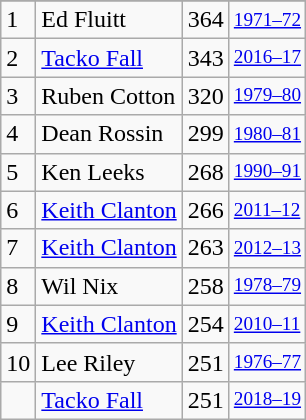<table class="wikitable">
<tr>
</tr>
<tr>
<td>1</td>
<td>Ed Fluitt</td>
<td>364</td>
<td style="font-size:80%;"><a href='#'>1971–72</a></td>
</tr>
<tr>
<td>2</td>
<td><a href='#'>Tacko Fall</a></td>
<td>343</td>
<td style="font-size:80%;"><a href='#'>2016–17</a></td>
</tr>
<tr>
<td>3</td>
<td>Ruben Cotton</td>
<td>320</td>
<td style="font-size:80%;"><a href='#'>1979–80</a></td>
</tr>
<tr>
<td>4</td>
<td>Dean Rossin</td>
<td>299</td>
<td style="font-size:80%;"><a href='#'>1980–81</a></td>
</tr>
<tr>
<td>5</td>
<td>Ken Leeks</td>
<td>268</td>
<td style="font-size:80%;"><a href='#'>1990–91</a></td>
</tr>
<tr>
<td>6</td>
<td><a href='#'>Keith Clanton</a></td>
<td>266</td>
<td style="font-size:80%;"><a href='#'>2011–12</a></td>
</tr>
<tr>
<td>7</td>
<td><a href='#'>Keith Clanton</a></td>
<td>263</td>
<td style="font-size:80%;"><a href='#'>2012–13</a></td>
</tr>
<tr>
<td>8</td>
<td>Wil Nix</td>
<td>258</td>
<td style="font-size:80%;"><a href='#'>1978–79</a></td>
</tr>
<tr>
<td>9</td>
<td><a href='#'>Keith Clanton</a></td>
<td>254</td>
<td style="font-size:80%;"><a href='#'>2010–11</a></td>
</tr>
<tr>
<td>10</td>
<td>Lee Riley</td>
<td>251</td>
<td style="font-size:80%;"><a href='#'>1976–77</a></td>
</tr>
<tr>
<td></td>
<td><a href='#'>Tacko Fall</a></td>
<td>251</td>
<td style="font-size:80%;"><a href='#'>2018–19</a></td>
</tr>
</table>
